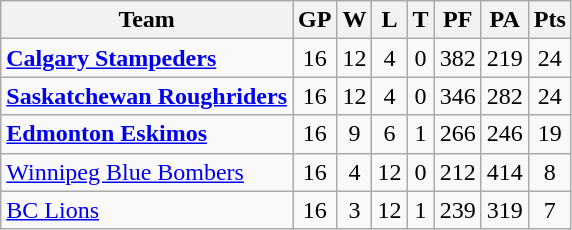<table class="wikitable">
<tr>
<th>Team</th>
<th>GP</th>
<th>W</th>
<th>L</th>
<th>T</th>
<th>PF</th>
<th>PA</th>
<th>Pts</th>
</tr>
<tr align="center">
<td align="left"><strong><a href='#'>Calgary Stampeders</a></strong></td>
<td>16</td>
<td>12</td>
<td>4</td>
<td>0</td>
<td>382</td>
<td>219</td>
<td>24</td>
</tr>
<tr align="center">
<td align="left"><strong><a href='#'>Saskatchewan Roughriders</a></strong></td>
<td>16</td>
<td>12</td>
<td>4</td>
<td>0</td>
<td>346</td>
<td>282</td>
<td>24</td>
</tr>
<tr align="center">
<td align="left"><strong><a href='#'>Edmonton Eskimos</a></strong></td>
<td>16</td>
<td>9</td>
<td>6</td>
<td>1</td>
<td>266</td>
<td>246</td>
<td>19</td>
</tr>
<tr align="center">
<td align="left"><a href='#'>Winnipeg Blue Bombers</a></td>
<td>16</td>
<td>4</td>
<td>12</td>
<td>0</td>
<td>212</td>
<td>414</td>
<td>8</td>
</tr>
<tr align="center">
<td align="left"><a href='#'>BC Lions</a></td>
<td>16</td>
<td>3</td>
<td>12</td>
<td>1</td>
<td>239</td>
<td>319</td>
<td>7</td>
</tr>
</table>
